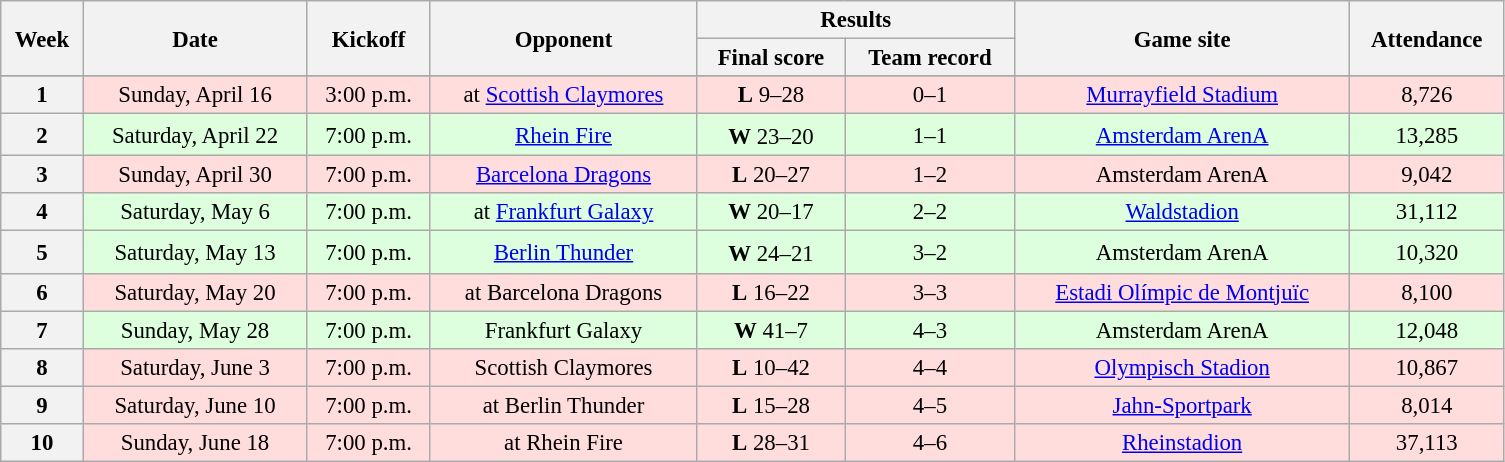<table class="wikitable" style="font-size:95%; text-align:center; width:66em">
<tr>
<th rowspan="2">Week</th>
<th rowspan="2">Date</th>
<th rowspan="2">Kickoff </th>
<th rowspan="2">Opponent</th>
<th colspan="2">Results</th>
<th rowspan="2">Game site</th>
<th rowspan="2">Attendance</th>
</tr>
<tr>
<th>Final score</th>
<th>Team record</th>
</tr>
<tr>
</tr>
<tr bgcolor="#FFDDDD">
<th>1</th>
<td>Sunday, April 16</td>
<td>3:00 p.m.</td>
<td>at <a href='#'>Scottish Claymores</a></td>
<td><strong>L</strong> 9–28</td>
<td>0–1</td>
<td><a href='#'>Murrayfield Stadium</a></td>
<td>8,726</td>
</tr>
<tr bgcolor="#DDFFDD">
<th>2</th>
<td>Saturday, April 22</td>
<td>7:00 p.m.</td>
<td><a href='#'>Rhein Fire</a></td>
<td><strong>W</strong> 23–20 <sup></sup></td>
<td>1–1</td>
<td><a href='#'>Amsterdam ArenA</a></td>
<td>13,285</td>
</tr>
<tr bgcolor="#FFDDDD">
<th>3</th>
<td>Sunday, April 30</td>
<td>7:00 p.m.</td>
<td><a href='#'>Barcelona Dragons</a></td>
<td><strong>L</strong> 20–27</td>
<td>1–2</td>
<td>Amsterdam ArenA</td>
<td>9,042</td>
</tr>
<tr bgcolor="#DDFFDD">
<th>4</th>
<td>Saturday, May 6</td>
<td>7:00 p.m.</td>
<td>at <a href='#'>Frankfurt Galaxy</a></td>
<td><strong>W</strong> 20–17</td>
<td>2–2</td>
<td><a href='#'>Waldstadion</a></td>
<td>31,112</td>
</tr>
<tr bgcolor="#DDFFDD">
<th>5</th>
<td>Saturday, May 13</td>
<td>7:00 p.m.</td>
<td><a href='#'>Berlin Thunder</a></td>
<td><strong>W</strong> 24–21 <sup></sup></td>
<td>3–2</td>
<td>Amsterdam ArenA</td>
<td>10,320</td>
</tr>
<tr bgcolor="#FFDDDD">
<th>6</th>
<td>Saturday, May 20</td>
<td>7:00 p.m.</td>
<td>at Barcelona Dragons</td>
<td><strong>L</strong> 16–22</td>
<td>3–3</td>
<td><a href='#'>Estadi Olímpic de Montjuïc</a></td>
<td>8,100</td>
</tr>
<tr bgcolor="#DDFFDD">
<th>7</th>
<td>Sunday, May 28</td>
<td>7:00 p.m.</td>
<td>Frankfurt Galaxy</td>
<td><strong>W</strong> 41–7</td>
<td>4–3</td>
<td>Amsterdam ArenA</td>
<td>12,048</td>
</tr>
<tr bgcolor="FFDDDD">
<th>8</th>
<td>Saturday, June 3</td>
<td>7:00 p.m.</td>
<td>Scottish Claymores</td>
<td><strong>L</strong> 10–42</td>
<td>4–4</td>
<td><a href='#'>Olympisch Stadion</a></td>
<td>10,867</td>
</tr>
<tr bgcolor="#FFDDDD">
<th>9</th>
<td>Saturday, June 10</td>
<td>7:00 p.m.</td>
<td>at Berlin Thunder</td>
<td><strong>L</strong> 15–28</td>
<td>4–5</td>
<td><a href='#'>Jahn-Sportpark</a></td>
<td>8,014</td>
</tr>
<tr bgcolor="#FFDDDD">
<th>10</th>
<td>Sunday, June 18</td>
<td>7:00 p.m.</td>
<td>at Rhein Fire</td>
<td><strong>L</strong> 28–31</td>
<td>4–6</td>
<td><a href='#'>Rheinstadion</a></td>
<td>37,113</td>
</tr>
</table>
